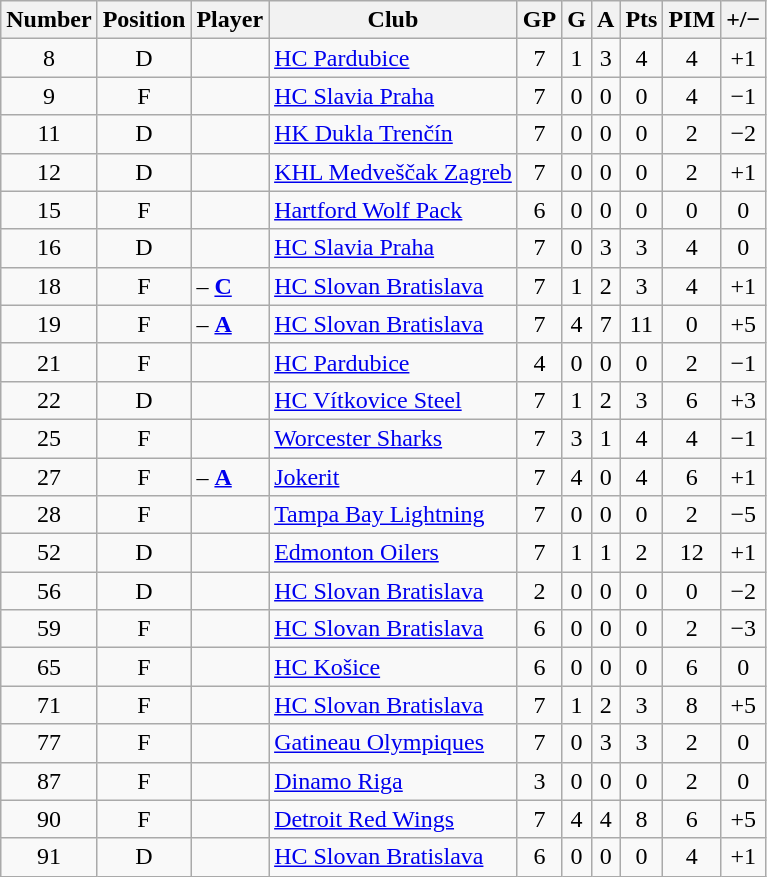<table class="wikitable sortable" style="text-align: center; border: 1px solid; border-spacing=0;">
<tr>
<th>Number</th>
<th>Position</th>
<th>Player</th>
<th>Club</th>
<th>GP</th>
<th>G</th>
<th>A</th>
<th>Pts</th>
<th>PIM</th>
<th>+/−</th>
</tr>
<tr>
<td>8</td>
<td>D</td>
<td align=left></td>
<td align=left> <a href='#'>HC Pardubice</a></td>
<td>7</td>
<td>1</td>
<td>3</td>
<td>4</td>
<td>4</td>
<td>+1</td>
</tr>
<tr>
<td>9</td>
<td>F</td>
<td align=left></td>
<td align=left> <a href='#'>HC Slavia Praha</a></td>
<td>7</td>
<td>0</td>
<td>0</td>
<td>0</td>
<td>4</td>
<td>−1</td>
</tr>
<tr>
<td>11</td>
<td>D</td>
<td align=left></td>
<td align=left> <a href='#'>HK Dukla Trenčín</a></td>
<td>7</td>
<td>0</td>
<td>0</td>
<td>0</td>
<td>2</td>
<td>−2</td>
</tr>
<tr>
<td>12</td>
<td>D</td>
<td align=left></td>
<td align=left> <a href='#'>KHL Medveščak Zagreb</a></td>
<td>7</td>
<td>0</td>
<td>0</td>
<td>0</td>
<td>2</td>
<td>+1</td>
</tr>
<tr>
<td>15</td>
<td>F</td>
<td align=left></td>
<td align=left> <a href='#'>Hartford Wolf Pack</a></td>
<td>6</td>
<td>0</td>
<td>0</td>
<td>0</td>
<td>0</td>
<td>0</td>
</tr>
<tr>
<td>16</td>
<td>D</td>
<td align=left></td>
<td align=left> <a href='#'>HC Slavia Praha</a></td>
<td>7</td>
<td>0</td>
<td>3</td>
<td>3</td>
<td>4</td>
<td>0</td>
</tr>
<tr>
<td>18</td>
<td>F</td>
<td align=left> – <strong><a href='#'>C</a></strong></td>
<td align=left> <a href='#'>HC Slovan Bratislava</a></td>
<td>7</td>
<td>1</td>
<td>2</td>
<td>3</td>
<td>4</td>
<td>+1</td>
</tr>
<tr>
<td>19</td>
<td>F</td>
<td align=left> – <strong><a href='#'>A</a></strong></td>
<td align=left> <a href='#'>HC Slovan Bratislava</a></td>
<td>7</td>
<td>4</td>
<td>7</td>
<td>11</td>
<td>0</td>
<td>+5</td>
</tr>
<tr>
<td>21</td>
<td>F</td>
<td align=left></td>
<td align=left> <a href='#'>HC Pardubice</a></td>
<td>4</td>
<td>0</td>
<td>0</td>
<td>0</td>
<td>2</td>
<td>−1</td>
</tr>
<tr>
<td>22</td>
<td>D</td>
<td align=left></td>
<td align=left> <a href='#'>HC Vítkovice Steel</a></td>
<td>7</td>
<td>1</td>
<td>2</td>
<td>3</td>
<td>6</td>
<td>+3</td>
</tr>
<tr>
<td>25</td>
<td>F</td>
<td align=left></td>
<td align=left> <a href='#'>Worcester Sharks</a></td>
<td>7</td>
<td>3</td>
<td>1</td>
<td>4</td>
<td>4</td>
<td>−1</td>
</tr>
<tr>
<td>27</td>
<td>F</td>
<td align=left> – <strong><a href='#'>A</a></strong></td>
<td align=left> <a href='#'>Jokerit</a></td>
<td>7</td>
<td>4</td>
<td>0</td>
<td>4</td>
<td>6</td>
<td>+1</td>
</tr>
<tr>
<td>28</td>
<td>F</td>
<td align=left></td>
<td align=left> <a href='#'>Tampa Bay Lightning</a></td>
<td>7</td>
<td>0</td>
<td>0</td>
<td>0</td>
<td>2</td>
<td>−5</td>
</tr>
<tr>
<td>52</td>
<td>D</td>
<td align=left></td>
<td align=left> <a href='#'>Edmonton Oilers</a></td>
<td>7</td>
<td>1</td>
<td>1</td>
<td>2</td>
<td>12</td>
<td>+1</td>
</tr>
<tr>
<td>56</td>
<td>D</td>
<td align=left></td>
<td align=left> <a href='#'>HC Slovan Bratislava</a></td>
<td>2</td>
<td>0</td>
<td>0</td>
<td>0</td>
<td>0</td>
<td>−2</td>
</tr>
<tr>
<td>59</td>
<td>F</td>
<td align=left></td>
<td align=left> <a href='#'>HC Slovan Bratislava</a></td>
<td>6</td>
<td>0</td>
<td>0</td>
<td>0</td>
<td>2</td>
<td>−3</td>
</tr>
<tr>
<td>65</td>
<td>F</td>
<td align=left></td>
<td align=left> <a href='#'>HC Košice</a></td>
<td>6</td>
<td>0</td>
<td>0</td>
<td>0</td>
<td>6</td>
<td>0</td>
</tr>
<tr>
<td>71</td>
<td>F</td>
<td align=left></td>
<td align=left> <a href='#'>HC Slovan Bratislava</a></td>
<td>7</td>
<td>1</td>
<td>2</td>
<td>3</td>
<td>8</td>
<td>+5</td>
</tr>
<tr>
<td>77</td>
<td>F</td>
<td align=left></td>
<td align=left> <a href='#'>Gatineau Olympiques</a></td>
<td>7</td>
<td>0</td>
<td>3</td>
<td>3</td>
<td>2</td>
<td>0</td>
</tr>
<tr>
<td>87</td>
<td>F</td>
<td align=left></td>
<td align=left> <a href='#'>Dinamo Riga</a></td>
<td>3</td>
<td>0</td>
<td>0</td>
<td>0</td>
<td>2</td>
<td>0</td>
</tr>
<tr>
<td>90</td>
<td>F</td>
<td align=left></td>
<td align=left> <a href='#'>Detroit Red Wings</a></td>
<td>7</td>
<td>4</td>
<td>4</td>
<td>8</td>
<td>6</td>
<td>+5</td>
</tr>
<tr>
<td>91</td>
<td>D</td>
<td align=left></td>
<td align=left> <a href='#'>HC Slovan Bratislava</a></td>
<td>6</td>
<td>0</td>
<td>0</td>
<td>0</td>
<td>4</td>
<td>+1</td>
</tr>
</table>
